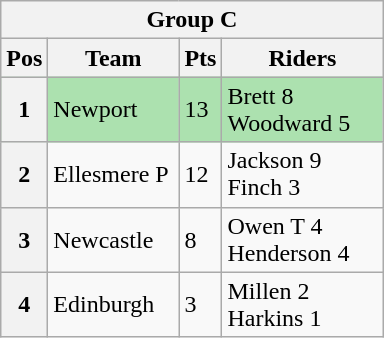<table class="wikitable">
<tr>
<th colspan="4">Group C</th>
</tr>
<tr>
<th width=20>Pos</th>
<th width=80>Team</th>
<th width=20>Pts</th>
<th width=100>Riders</th>
</tr>
<tr style="background:#ACE1AF;">
<th>1</th>
<td>Newport</td>
<td>13</td>
<td>Brett 8<br>Woodward 5</td>
</tr>
<tr>
<th>2</th>
<td>Ellesmere P</td>
<td>12</td>
<td>Jackson 9<br>Finch 3</td>
</tr>
<tr>
<th>3</th>
<td>Newcastle</td>
<td>8</td>
<td>Owen T 4<br>Henderson 4</td>
</tr>
<tr>
<th>4</th>
<td>Edinburgh</td>
<td>3</td>
<td>Millen 2<br>Harkins 1</td>
</tr>
</table>
